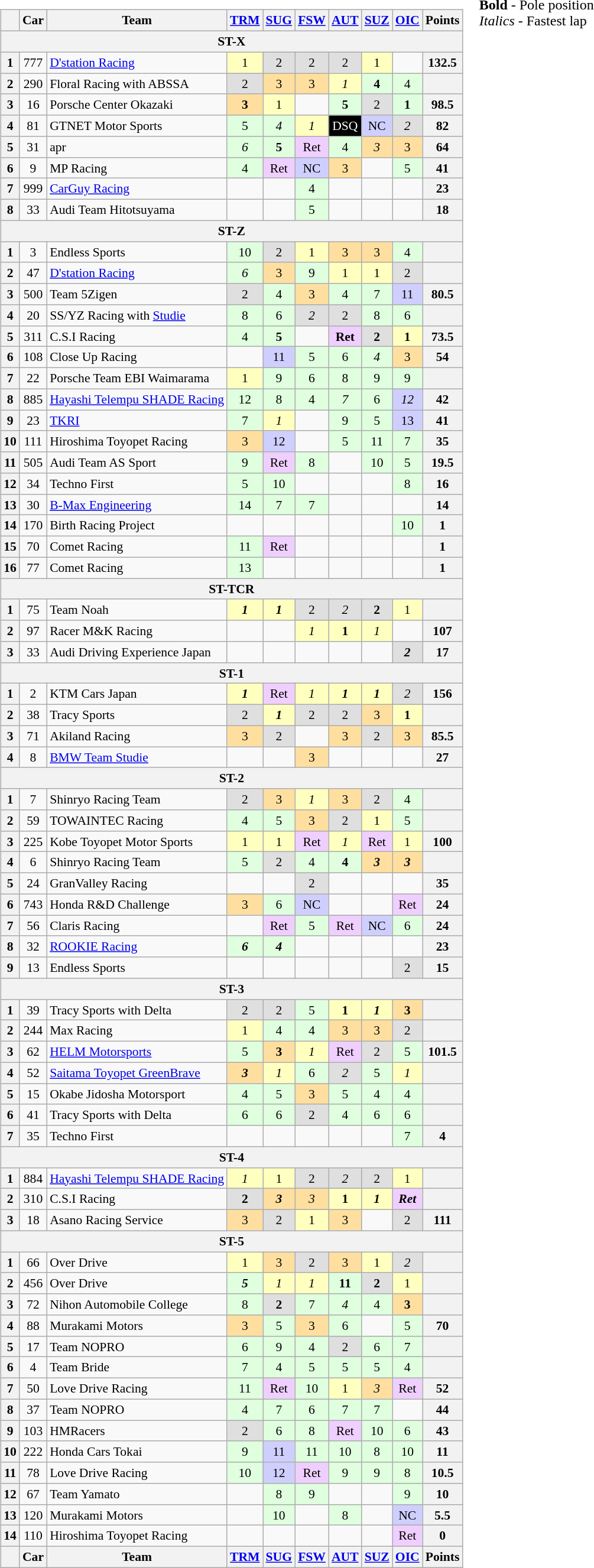<table valign="top">
<tr>
<td><br><table class="wikitable" style="font-size:90%; text-align:center;">
<tr>
<th></th>
<th>Car</th>
<th>Team</th>
<th><a href='#'>TRM</a></th>
<th><a href='#'>SUG</a></th>
<th><a href='#'>FSW</a></th>
<th><a href='#'>AUT</a></th>
<th><a href='#'>SUZ</a></th>
<th><a href='#'>OIC</a></th>
<th>Points</th>
</tr>
<tr>
<th colspan="10">ST-X</th>
</tr>
<tr>
<th>1</th>
<td>777</td>
<td align="left"><a href='#'>D'station Racing</a></td>
<td style="background:#ffffbf;">1</td>
<td style="background:#dfdfdf;">2</td>
<td style="background:#dfdfdf;">2</td>
<td style="background:#dfdfdf;">2</td>
<td style="background:#ffffbf;">1</td>
<td></td>
<th>132.5</th>
</tr>
<tr>
<th>2</th>
<td>290</td>
<td align="left">Floral Racing with ABSSA</td>
<td style="background:#dfdfdf;">2</td>
<td style="background:#ffdf9f;">3</td>
<td style="background:#ffdf9f;">3</td>
<td style="background:#ffffbf;"><em>1</em></td>
<td style="background:#dfffdf;"><strong>4</strong></td>
<td style="background:#dfffdf;">4</td>
<th></th>
</tr>
<tr>
<th>3</th>
<td>16</td>
<td align="left">Porsche Center Okazaki</td>
<td style="background:#ffdf9f;"><strong>3</strong></td>
<td style="background:#ffffbf;">1</td>
<td></td>
<td style="background:#dfffdf;"><strong>5</strong></td>
<td style="background:#dfdfdf;">2</td>
<td style="background:#dfffdf;"><strong>1</strong></td>
<th>98.5</th>
</tr>
<tr>
<th>4</th>
<td>81</td>
<td align="left">GTNET Motor Sports</td>
<td style="background:#dfffdf;">5</td>
<td style="background:#dfffdf;"><em>4</em></td>
<td style="background:#ffffbf;"><em>1</em></td>
<td style="background-color:#000000;color:white">DSQ</td>
<td style="background:#cfcfff;">NC</td>
<td style="background:#dfdfdf;"><em>2</em></td>
<th>82</th>
</tr>
<tr>
<th>5</th>
<td>31</td>
<td align="left">apr</td>
<td style="background:#dfffdf;"><em>6</em></td>
<td style="background:#dfffdf;"><strong>5</strong></td>
<td style="background:#EFCFFF;">Ret</td>
<td style="background:#dfffdf;">4</td>
<td style="background:#ffdf9f;"><em>3</em></td>
<td style="background:#ffdf9f;">3</td>
<th>64</th>
</tr>
<tr>
<th>6</th>
<td>9</td>
<td align="left">MP Racing</td>
<td style="background:#dfffdf;">4</td>
<td style="background:#EFCFFF;">Ret</td>
<td style="background:#cfcfff;">NC</td>
<td style="background:#ffdf9f;">3</td>
<td></td>
<td style="background:#dfffdf;">5</td>
<th>41</th>
</tr>
<tr>
<th>7</th>
<td>999</td>
<td align="left"><a href='#'>CarGuy Racing</a></td>
<td></td>
<td></td>
<td style="background:#dfffdf;">4</td>
<td></td>
<td></td>
<td></td>
<th>23</th>
</tr>
<tr>
<th>8</th>
<td>33</td>
<td align="left">Audi Team Hitotsuyama</td>
<td></td>
<td></td>
<td style="background:#dfffdf;">5</td>
<td></td>
<td></td>
<td></td>
<th>18</th>
</tr>
<tr>
<th colspan="10">ST-Z</th>
</tr>
<tr>
<th>1</th>
<td>3</td>
<td align="left">Endless Sports</td>
<td style="background:#dfffdf;">10</td>
<td style="background:#dfdfdf;">2</td>
<td style="background:#ffffbf;">1</td>
<td style="background:#ffdf9f;">3</td>
<td style="background:#ffdf9f;">3</td>
<td style="background:#dfffdf;">4</td>
<th></th>
</tr>
<tr>
<th>2</th>
<td>47</td>
<td align="left"><a href='#'>D'station Racing</a></td>
<td style="background:#dfffdf;"><em>6</em></td>
<td style="background:#ffdf9f;">3</td>
<td style="background:#dfffdf;">9</td>
<td style="background:#ffffbf;">1</td>
<td style="background:#ffffbf;">1</td>
<td style="background:#dfdfdf;">2</td>
<th></th>
</tr>
<tr>
<th>3</th>
<td>500</td>
<td align="left">Team 5Zigen</td>
<td style="background:#dfdfdf;">2</td>
<td style="background:#dfffdf;">4</td>
<td style="background:#ffdf9f;">3</td>
<td style="background:#dfffdf;">4</td>
<td style="background:#dfffdf;">7</td>
<td style="background:#cfcfff;">11</td>
<th>80.5</th>
</tr>
<tr>
<th>4</th>
<td>20</td>
<td align="left">SS/YZ Racing with <a href='#'>Studie</a></td>
<td style="background:#dfffdf;">8</td>
<td style="background:#dfffdf;">6</td>
<td style="background:#dfdfdf;"><em>2</em></td>
<td style="background:#dfdfdf;">2</td>
<td style="background:#dfffdf;">8</td>
<td style="background:#dfffdf;">6</td>
<th></th>
</tr>
<tr>
<th>5</th>
<td>311</td>
<td align="left">C.S.I Racing</td>
<td style="background:#dfffdf;">4</td>
<td style="background:#dfffdf;"><strong>5</strong></td>
<td></td>
<td style="background:#EFCFFF;"><strong>Ret</strong></td>
<td style="background:#dfdfdf;"><strong>2</strong></td>
<td style="background:#ffffbf;"><strong>1</strong></td>
<th>73.5</th>
</tr>
<tr>
<th>6</th>
<td>108</td>
<td align="left">Close Up Racing</td>
<td></td>
<td style="background:#cfcfff;">11</td>
<td style="background:#dfffdf;">5</td>
<td style="background:#dfffdf;">6</td>
<td style="background:#dfffdf;"><em>4</em></td>
<td style="background:#ffdf9f;">3</td>
<th>54</th>
</tr>
<tr>
<th>7</th>
<td>22</td>
<td align="left">Porsche Team EBI Waimarama</td>
<td style="background:#ffffbf;">1</td>
<td style="background:#dfffdf;">9</td>
<td style="background:#dfffdf;">6</td>
<td style="background:#dfffdf;">8</td>
<td style="background:#dfffdf;">9</td>
<td style="background:#dfffdf;">9</td>
<th></th>
</tr>
<tr>
<th>8</th>
<td>885</td>
<td align="left"><a href='#'>Hayashi Telempu SHADE Racing</a></td>
<td style="background:#dfffdf;">12</td>
<td style="background:#dfffdf;">8</td>
<td style="background:#dfffdf;">4</td>
<td style="background:#dfffdf;"><em>7</em></td>
<td style="background:#dfffdf;">6</td>
<td style="background:#cfcfff;"><em>12</em></td>
<th>42</th>
</tr>
<tr>
<th>9</th>
<td>23</td>
<td align="left"><a href='#'>TKRI</a></td>
<td style="background:#dfffdf;">7</td>
<td style="background:#ffffbf;"><em>1</em></td>
<td></td>
<td style="background:#dfffdf;">9</td>
<td style="background:#dfffdf;">5</td>
<td style="background:#cfcfff;">13</td>
<th>41</th>
</tr>
<tr>
<th>10</th>
<td>111</td>
<td align="left">Hiroshima Toyopet Racing</td>
<td style="background:#ffdf9f;">3</td>
<td style="background:#cfcfff;">12</td>
<td></td>
<td style="background:#dfffdf;">5</td>
<td style="background:#dfffdf;">11</td>
<td style="background:#dfffdf;">7</td>
<th>35</th>
</tr>
<tr>
<th>11</th>
<td>505</td>
<td align="left">Audi Team AS Sport</td>
<td style="background:#dfffdf;">9</td>
<td style="background:#EFCFFF;">Ret</td>
<td style="background:#dfffdf;">8</td>
<td></td>
<td style="background:#dfffdf;">10</td>
<td style="background:#dfffdf;">5</td>
<th>19.5</th>
</tr>
<tr>
<th>12</th>
<td>34</td>
<td align="left">Techno First</td>
<td style="background:#dfffdf;">5</td>
<td style="background:#dfffdf;">10</td>
<td></td>
<td></td>
<td></td>
<td style="background:#dfffdf;">8</td>
<th>16</th>
</tr>
<tr>
<th>13</th>
<td>30</td>
<td align="left"><a href='#'>B-Max Engineering</a></td>
<td style="background:#dfffdf;">14</td>
<td style="background:#dfffdf;">7</td>
<td style="background:#dfffdf;">7</td>
<td></td>
<td></td>
<td></td>
<th>14</th>
</tr>
<tr>
<th>14</th>
<td>170</td>
<td align="left">Birth Racing Project</td>
<td></td>
<td></td>
<td></td>
<td></td>
<td></td>
<td style="background:#dfffdf;">10</td>
<th>1</th>
</tr>
<tr>
<th>15</th>
<td>70</td>
<td align="left">Comet Racing</td>
<td style="background:#dfffdf;">11</td>
<td style="background:#EFCFFF;">Ret</td>
<td></td>
<td></td>
<td></td>
<td></td>
<th>1</th>
</tr>
<tr>
<th>16</th>
<td>77</td>
<td align="left">Comet Racing</td>
<td style="background:#dfffdf;">13</td>
<td></td>
<td></td>
<td></td>
<td></td>
<td></td>
<th>1</th>
</tr>
<tr>
<th colspan="10">ST-TCR</th>
</tr>
<tr>
<th>1</th>
<td>75</td>
<td align="left">Team Noah</td>
<td style="background:#ffffbf;"><strong><em>1</em></strong></td>
<td style="background:#ffffbf;"><strong><em>1</em></strong></td>
<td style="background:#dfdfdf;">2</td>
<td style="background:#dfdfdf;"><em>2</em></td>
<td style="background:#dfdfdf;"><strong>2</strong></td>
<td style="background:#ffffbf;">1</td>
<th></th>
</tr>
<tr>
<th>2</th>
<td>97</td>
<td align="left">Racer M&K Racing</td>
<td></td>
<td></td>
<td style="background:#ffffbf;"><em>1</em></td>
<td style="background:#ffffbf;"><strong>1</strong></td>
<td style="background:#ffffbf;"><em>1</em></td>
<td></td>
<th>107</th>
</tr>
<tr>
<th>3</th>
<td>33</td>
<td align="left">Audi Driving Experience Japan</td>
<td></td>
<td></td>
<td></td>
<td></td>
<td></td>
<td style="background:#dfdfdf;"><strong><em>2</em></strong></td>
<th>17</th>
</tr>
<tr>
<th colspan="10">ST-1</th>
</tr>
<tr>
<th>1</th>
<td>2</td>
<td align="left">KTM Cars Japan</td>
<td style="background:#ffffbf;"><strong><em>1</em></strong></td>
<td style="background:#EFCFFF;">Ret</td>
<td style="background:#ffffbf;"><em>1</em></td>
<td style="background:#ffffbf;"><strong><em>1</em></strong></td>
<td style="background:#ffffbf;"><strong><em>1</em></strong></td>
<td style="background:#dfdfdf;"><em>2</em></td>
<th>156</th>
</tr>
<tr>
<th>2</th>
<td>38</td>
<td align="left">Tracy Sports</td>
<td style="background:#dfdfdf;">2</td>
<td style="background:#ffffbf;"><strong><em>1</em></strong></td>
<td style="background:#dfdfdf;">2</td>
<td style="background:#dfdfdf;">2</td>
<td style="background:#ffdf9f;">3</td>
<td style="background:#ffffbf;"><strong>1</strong></td>
<th></th>
</tr>
<tr>
<th>3</th>
<td>71</td>
<td align="left">Akiland Racing</td>
<td style="background:#ffdf9f;">3</td>
<td style="background:#dfdfdf;">2</td>
<td></td>
<td style="background:#ffdf9f;">3</td>
<td style="background:#dfdfdf;">2</td>
<td style="background:#ffdf9f;">3</td>
<th>85.5</th>
</tr>
<tr>
<th>4</th>
<td>8</td>
<td align="left"><a href='#'>BMW Team Studie</a></td>
<td></td>
<td></td>
<td style="background:#ffdf9f;">3</td>
<td></td>
<td></td>
<td></td>
<th>27</th>
</tr>
<tr>
<th colspan="10">ST-2</th>
</tr>
<tr>
<th>1</th>
<td>7</td>
<td align="left">Shinryo Racing Team</td>
<td style="background:#dfdfdf;">2</td>
<td style="background:#ffdf9f;">3</td>
<td style="background:#ffffbf;"><em>1</em></td>
<td style="background:#ffdf9f;">3</td>
<td style="background:#dfdfdf;">2</td>
<td style="background:#dfffdf;">4</td>
<th></th>
</tr>
<tr>
<th>2</th>
<td>59</td>
<td align="left">TOWAINTEC Racing</td>
<td style="background:#dfffdf;">4</td>
<td style="background:#dfffdf;">5</td>
<td style="background:#ffdf9f;">3</td>
<td style="background:#dfdfdf;">2</td>
<td style="background:#ffffbf;">1</td>
<td style="background:#dfffdf;">5</td>
<th></th>
</tr>
<tr>
<th>3</th>
<td>225</td>
<td align="left">Kobe Toyopet Motor Sports</td>
<td style="background:#ffffbf;">1</td>
<td style="background:#ffffbf;">1</td>
<td style="background:#EFCFFF;">Ret</td>
<td style="background:#ffffbf;"><em>1</em></td>
<td style="background:#EFCFFF;">Ret</td>
<td style="background:#ffffbf;">1</td>
<th>100</th>
</tr>
<tr>
<th>4</th>
<td>6</td>
<td align="left">Shinryo Racing Team</td>
<td style="background:#dfffdf;">5</td>
<td style="background:#dfdfdf;">2</td>
<td style="background:#dfffdf;">4</td>
<td style="background:#dfffdf;"><strong>4</strong></td>
<td style="background:#ffdf9f;"><strong><em>3</em></strong></td>
<td style="background:#ffdf9f;"><strong><em>3</em></strong></td>
<th></th>
</tr>
<tr>
<th>5</th>
<td>24</td>
<td align="left">GranValley Racing</td>
<td></td>
<td></td>
<td style="background:#dfdfdf;">2</td>
<td></td>
<td></td>
<td></td>
<th>35</th>
</tr>
<tr>
<th>6</th>
<td>743</td>
<td align="left">Honda R&D Challenge</td>
<td style="background:#ffdf9f;">3</td>
<td style="background:#dfffdf;">6</td>
<td style="background:#cfcfff;">NC</td>
<td></td>
<td></td>
<td style="background:#EFCFFF;">Ret</td>
<th>24</th>
</tr>
<tr>
<th>7</th>
<td>56</td>
<td align="left">Claris Racing</td>
<td></td>
<td style="background:#EFCFFF;">Ret</td>
<td style="background:#dfffdf;">5</td>
<td style="background:#EFCFFF;">Ret</td>
<td style="background:#cfcfff;">NC</td>
<td style="background:#dfffdf;">6</td>
<th>24</th>
</tr>
<tr>
<th>8</th>
<td>32</td>
<td align="left"><a href='#'>ROOKIE Racing</a></td>
<td style="background:#dfffdf;"><strong><em>6</em></strong></td>
<td style="background:#dfffdf;"><strong><em>4</em></strong></td>
<td></td>
<td></td>
<td></td>
<td></td>
<th>23</th>
</tr>
<tr>
<th>9</th>
<td>13</td>
<td align="left">Endless Sports</td>
<td></td>
<td></td>
<td></td>
<td></td>
<td></td>
<td style="background:#dfdfdf;">2</td>
<th>15</th>
</tr>
<tr>
<th colspan="10">ST-3</th>
</tr>
<tr>
<th>1</th>
<td>39</td>
<td align="left">Tracy Sports with Delta</td>
<td style="background:#dfdfdf;">2</td>
<td style="background:#dfdfdf;">2</td>
<td style="background:#dfffdf;">5</td>
<td style="background:#ffffbf;"><strong>1</strong></td>
<td style="background:#ffffbf;"><strong><em>1</em></strong></td>
<td style="background:#ffdf9f;"><strong>3</strong></td>
<th></th>
</tr>
<tr>
<th>2</th>
<td>244</td>
<td align="left">Max Racing</td>
<td style="background:#ffffbf;">1</td>
<td style="background:#dfffdf;">4</td>
<td style="background:#dfffdf;">4</td>
<td style="background:#ffdf9f;">3</td>
<td style="background:#ffdf9f;">3</td>
<td style="background:#dfdfdf;">2</td>
<th></th>
</tr>
<tr>
<th>3</th>
<td>62</td>
<td align="left"><a href='#'>HELM Motorsports</a></td>
<td style="background:#dfffdf;">5</td>
<td style="background:#ffdf9f;"><strong>3</strong></td>
<td style="background:#ffffbf;"><em>1</em></td>
<td style="background:#EFCFFF;">Ret</td>
<td style="background:#dfdfdf;">2</td>
<td style="background:#dfffdf;">5</td>
<th>101.5</th>
</tr>
<tr>
<th>4</th>
<td>52</td>
<td align="left"><a href='#'>Saitama Toyopet GreenBrave</a></td>
<td style="background:#ffdf9f;"><strong><em>3</em></strong></td>
<td style="background:#ffffbf;"><em>1</em></td>
<td style="background:#dfffdf;">6</td>
<td style="background:#dfdfdf;"><em>2</em></td>
<td style="background:#dfffdf;">5</td>
<td style="background:#ffffbf;"><em>1</em></td>
<th></th>
</tr>
<tr>
<th>5</th>
<td>15</td>
<td align="left">Okabe Jidosha Motorsport</td>
<td style="background:#dfffdf;">4</td>
<td style="background:#dfffdf;">5</td>
<td style="background:#ffdf9f;">3</td>
<td style="background:#dfffdf;">5</td>
<td style="background:#dfffdf;">4</td>
<td style="background:#dfffdf;">4</td>
<th></th>
</tr>
<tr>
<th>6</th>
<td>41</td>
<td align="left">Tracy Sports with Delta</td>
<td style="background:#dfffdf;">6</td>
<td style="background:#dfffdf;">6</td>
<td style="background:#dfdfdf;">2</td>
<td style="background:#dfffdf;">4</td>
<td style="background:#dfffdf;">6</td>
<td style="background:#dfffdf;">6</td>
<th></th>
</tr>
<tr>
<th>7</th>
<td>35</td>
<td align="left">Techno First</td>
<td></td>
<td></td>
<td></td>
<td></td>
<td></td>
<td style="background:#dfffdf;">7</td>
<th>4</th>
</tr>
<tr>
<th colspan="10">ST-4</th>
</tr>
<tr>
<th>1</th>
<td>884</td>
<td align="left"><a href='#'>Hayashi Telempu SHADE Racing</a></td>
<td style="background:#ffffbf;"><em>1</em></td>
<td style="background:#ffffbf;">1</td>
<td style="background:#dfdfdf;">2</td>
<td style="background:#dfdfdf;"><em>2</em></td>
<td style="background:#dfdfdf;">2</td>
<td style="background:#ffffbf;">1</td>
<th></th>
</tr>
<tr>
<th>2</th>
<td>310</td>
<td align="left">C.S.I Racing</td>
<td style="background:#dfdfdf;"><strong>2</strong></td>
<td style="background:#ffdf9f;"><strong><em>3</em></strong></td>
<td style="background:#ffdf9f;"><em>3</em></td>
<td style="background:#ffffbf;"><strong>1</strong></td>
<td style="background:#ffffbf;"><strong><em>1</em></strong></td>
<td style="background:#EFCFFF;"><strong><em>Ret</em></strong></td>
<th></th>
</tr>
<tr>
<th>3</th>
<td>18</td>
<td align="left">Asano Racing Service</td>
<td style="background:#ffdf9f;">3</td>
<td style="background:#dfdfdf;">2</td>
<td style="background:#ffffbf;">1</td>
<td style="background:#ffdf9f;">3</td>
<td></td>
<td style="background:#dfdfdf;">2</td>
<th>111</th>
</tr>
<tr>
<th colspan="10">ST-5</th>
</tr>
<tr>
<th>1</th>
<td>66</td>
<td align="left">Over Drive</td>
<td style="background:#ffffbf;">1</td>
<td style="background:#ffdf9f;">3</td>
<td style="background:#dfdfdf;">2</td>
<td style="background:#ffdf9f;">3</td>
<td style="background:#ffffbf;">1</td>
<td style="background:#dfdfdf;"><em>2</em></td>
<th></th>
</tr>
<tr>
<th>2</th>
<td>456</td>
<td align="left">Over Drive</td>
<td style="background:#dfffdf;"><strong><em>5</em></strong></td>
<td style="background:#ffffbf;"><em>1</em></td>
<td style="background:#ffffbf;"><em>1</em></td>
<td style="background:#dfffdf;"><strong>11</strong></td>
<td style="background:#dfdfdf;"><strong>2</strong></td>
<td style="background:#ffffbf;">1</td>
<th></th>
</tr>
<tr>
<th>3</th>
<td>72</td>
<td align="left">Nihon Automobile College</td>
<td style="background:#dfffdf;">8</td>
<td style="background:#dfdfdf;"><strong>2</strong></td>
<td style="background:#dfffdf;">7</td>
<td style="background:#dfffdf;"><em>4</em></td>
<td style="background:#dfffdf;">4</td>
<td style="background:#ffdf9f;"><strong>3</strong></td>
<th></th>
</tr>
<tr>
<th>4</th>
<td>88</td>
<td align="left">Murakami Motors</td>
<td style="background:#ffdf9f;">3</td>
<td style="background:#dfffdf;">5</td>
<td style="background:#ffdf9f;">3</td>
<td style="background:#dfffdf;">6</td>
<td></td>
<td style="background:#dfffdf;">5</td>
<th>70</th>
</tr>
<tr>
<th>5</th>
<td>17</td>
<td align="left">Team NOPRO</td>
<td style="background:#dfffdf;">6</td>
<td style="background:#dfffdf;">9</td>
<td style="background:#dfffdf;">4</td>
<td style="background:#dfdfdf;">2</td>
<td style="background:#dfffdf;">6</td>
<td style="background:#dfffdf;">7</td>
<th></th>
</tr>
<tr>
<th>6</th>
<td>4</td>
<td align="left">Team Bride</td>
<td style="background:#dfffdf;">7</td>
<td style="background:#dfffdf;">4</td>
<td style="background:#dfffdf;">5</td>
<td style="background:#dfffdf;">5</td>
<td style="background:#dfffdf;">5</td>
<td style="background:#dfffdf;">4</td>
<th></th>
</tr>
<tr>
<th>7</th>
<td>50</td>
<td align="left">Love Drive Racing</td>
<td style="background:#dfffdf;">11</td>
<td style="background:#EFCFFF;">Ret</td>
<td style="background:#dfffdf;">10</td>
<td style="background:#ffffbf;">1</td>
<td style="background:#ffdf9f;"><em>3</em></td>
<td style="background:#EFCFFF;">Ret</td>
<th>52</th>
</tr>
<tr>
<th>8</th>
<td>37</td>
<td align="left">Team NOPRO</td>
<td style="background:#dfffdf;">4</td>
<td style="background:#dfffdf;">7</td>
<td style="background:#dfffdf;">6</td>
<td style="background:#dfffdf;">7</td>
<td style="background:#dfffdf;">7</td>
<td></td>
<th>44</th>
</tr>
<tr>
<th>9</th>
<td>103</td>
<td align="left">HMRacers</td>
<td style="background:#dfdfdf;">2</td>
<td style="background:#dfffdf;">6</td>
<td style="background:#dfffdf;">8</td>
<td style="background:#EFCFFF;">Ret</td>
<td style="background:#dfffdf;">10</td>
<td style="background:#dfffdf;">6</td>
<th>43</th>
</tr>
<tr>
<th>10</th>
<td>222</td>
<td align="left">Honda Cars Tokai</td>
<td style="background:#dfffdf;">9</td>
<td style="background:#cfcfff;">11</td>
<td style="background:#dfffdf;">11</td>
<td style="background:#dfffdf;">10</td>
<td style="background:#dfffdf;">8</td>
<td style="background:#dfffdf;">10</td>
<th>11</th>
</tr>
<tr>
<th>11</th>
<td>78</td>
<td align="left">Love Drive Racing</td>
<td style="background:#dfffdf;">10</td>
<td style="background:#cfcfff;">12</td>
<td style="background:#EFCFFF;">Ret</td>
<td style="background:#dfffdf;">9</td>
<td style="background:#dfffdf;">9</td>
<td style="background:#dfffdf;">8</td>
<th>10.5</th>
</tr>
<tr>
<th>12</th>
<td>67</td>
<td align="left">Team Yamato</td>
<td></td>
<td style="background:#dfffdf;">8</td>
<td style="background:#dfffdf;">9</td>
<td></td>
<td></td>
<td style="background:#dfffdf;">9</td>
<th>10</th>
</tr>
<tr>
<th>13</th>
<td>120</td>
<td align="left">Murakami Motors</td>
<td></td>
<td style="background:#dfffdf;">10</td>
<td></td>
<td style="background:#dfffdf;">8</td>
<td></td>
<td style="background:#cfcfff;">NC</td>
<th>5.5</th>
</tr>
<tr>
<th>14</th>
<td>110</td>
<td align="left">Hiroshima Toyopet Racing</td>
<td></td>
<td></td>
<td></td>
<td></td>
<td></td>
<td style="background:#EFCFFF;">Ret</td>
<th>0</th>
</tr>
<tr>
<th></th>
<th>Car</th>
<th>Team</th>
<th><a href='#'>TRM</a></th>
<th><a href='#'>SUG</a></th>
<th><a href='#'>FSW</a></th>
<th><a href='#'>AUT</a></th>
<th><a href='#'>SUZ</a></th>
<th><a href='#'>OIC</a></th>
<th>Points</th>
</tr>
</table>
</td>
<td valign="top"><br><span><strong>Bold</strong> - Pole position</span><br><span><em>Italics</em> - Fastest lap</span></td>
</tr>
</table>
